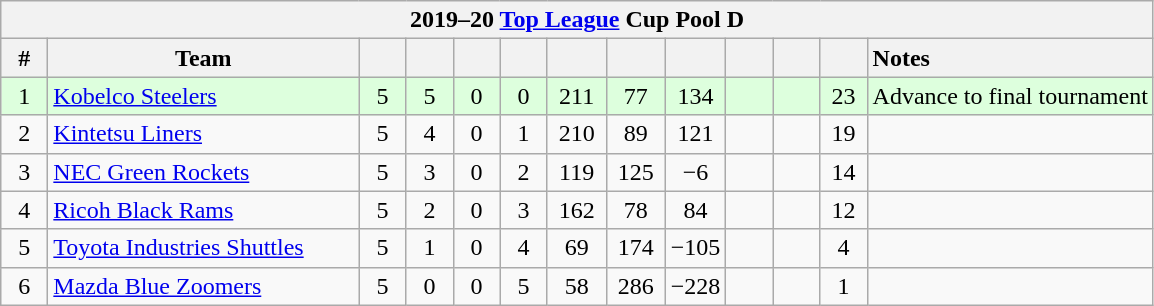<table class="wikitable" style="text-align:center">
<tr>
<th colspan="100%">2019–20 <a href='#'>Top League</a> Cup Pool D</th>
</tr>
<tr>
<th style="width:1.5em;">#</th>
<th style="width:12.5em;">Team</th>
<th style="width:1.5em;"></th>
<th style="width:1.5em;"></th>
<th style="width:1.5em;"></th>
<th style="width:1.5em;"></th>
<th style="width:2.0em;"></th>
<th style="width:2.0em;"></th>
<th style="width:2.0em;"> </th>
<th style="width:1.5em;"></th>
<th style="width:1.5em;"></th>
<th style="width:1.5em;"></th>
<th style="text-align:left;">Notes<br></th>
</tr>
<tr style="background:#DDFFDD;">
<td>1</td>
<td style="text-align:left;"><a href='#'>Kobelco Steelers</a></td>
<td>5</td>
<td>5</td>
<td>0</td>
<td>0</td>
<td>211</td>
<td>77</td>
<td>134</td>
<td></td>
<td></td>
<td>23</td>
<td style="text-align:left;">Advance to final tournament</td>
</tr>
<tr>
<td>2</td>
<td style="text-align:left;"><a href='#'>Kintetsu Liners</a></td>
<td>5</td>
<td>4</td>
<td>0</td>
<td>1</td>
<td>210</td>
<td>89</td>
<td>121</td>
<td></td>
<td></td>
<td>19</td>
<td style="text-align:left;"></td>
</tr>
<tr>
<td>3</td>
<td style="text-align:left;"><a href='#'>NEC Green Rockets</a></td>
<td>5</td>
<td>3</td>
<td>0</td>
<td>2</td>
<td>119</td>
<td>125</td>
<td>−6</td>
<td></td>
<td></td>
<td>14</td>
<td style="text-align:left;"></td>
</tr>
<tr>
<td>4</td>
<td style="text-align:left;"><a href='#'>Ricoh Black Rams</a></td>
<td>5</td>
<td>2</td>
<td>0</td>
<td>3</td>
<td>162</td>
<td>78</td>
<td>84</td>
<td></td>
<td></td>
<td>12</td>
<td style="text-align:left;"></td>
</tr>
<tr>
<td>5</td>
<td style="text-align:left;"><a href='#'>Toyota Industries Shuttles</a></td>
<td>5</td>
<td>1</td>
<td>0</td>
<td>4</td>
<td>69</td>
<td>174</td>
<td>−105</td>
<td></td>
<td></td>
<td>4</td>
<td style="text-align:left;"></td>
</tr>
<tr>
<td>6</td>
<td style="text-align:left;"><a href='#'>Mazda Blue Zoomers</a></td>
<td>5</td>
<td>0</td>
<td>0</td>
<td>5</td>
<td>58</td>
<td>286</td>
<td>−228</td>
<td></td>
<td></td>
<td>1</td>
<td style="text-align:left;"></td>
</tr>
</table>
